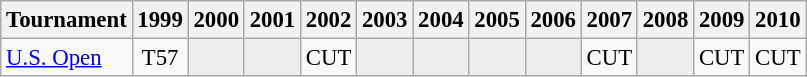<table class="wikitable" style="font-size:95%;text-align:center;">
<tr>
<th>Tournament</th>
<th>1999</th>
<th>2000</th>
<th>2001</th>
<th>2002</th>
<th>2003</th>
<th>2004</th>
<th>2005</th>
<th>2006</th>
<th>2007</th>
<th>2008</th>
<th>2009</th>
<th>2010</th>
</tr>
<tr>
<td align=left><a href='#'>U.S. Open</a></td>
<td>T57</td>
<td style="background:#eeeeee;"></td>
<td style="background:#eeeeee;"></td>
<td>CUT</td>
<td style="background:#eeeeee;"></td>
<td style="background:#eeeeee;"></td>
<td style="background:#eeeeee;"></td>
<td style="background:#eeeeee;"></td>
<td>CUT</td>
<td style="background:#eeeeee;"></td>
<td>CUT</td>
<td>CUT</td>
</tr>
</table>
